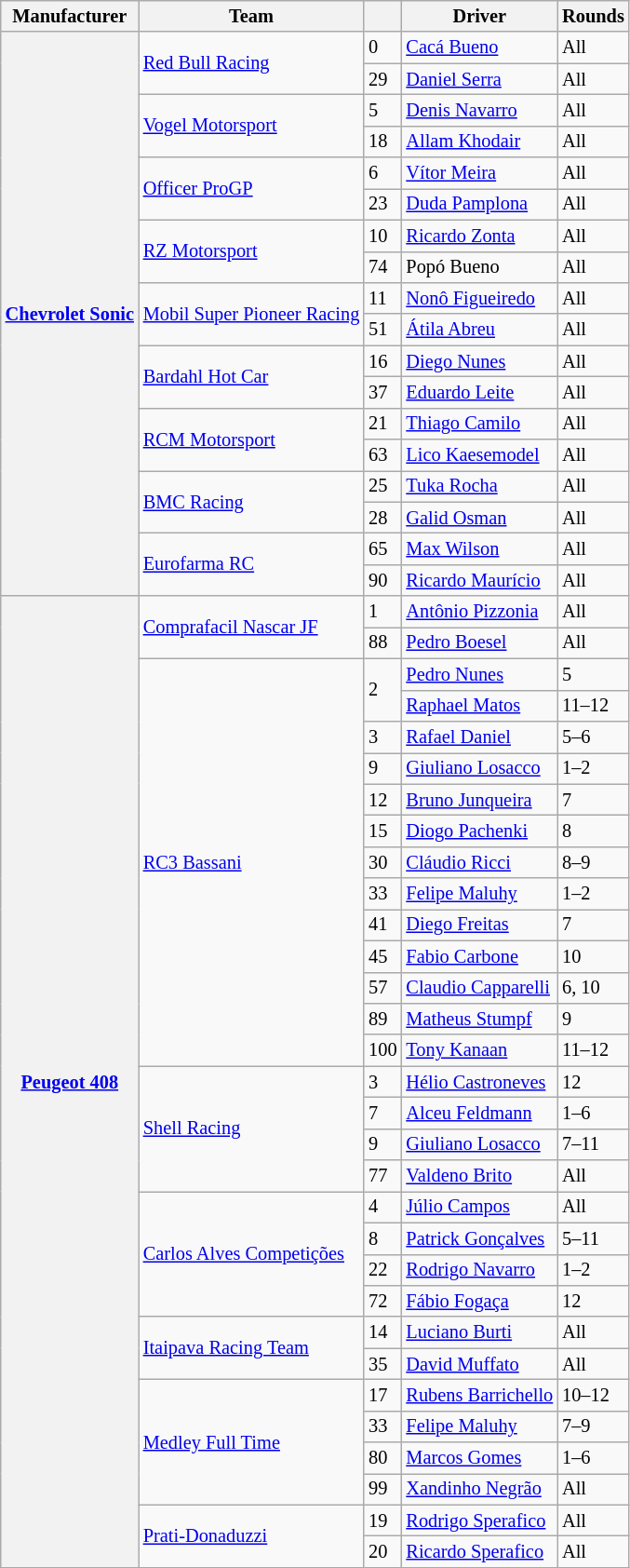<table class="wikitable" style="font-size: 85%;">
<tr>
<th>Manufacturer</th>
<th>Team</th>
<th></th>
<th>Driver</th>
<th>Rounds</th>
</tr>
<tr>
<th rowspan=18><a href='#'>Chevrolet Sonic</a></th>
<td rowspan=2><a href='#'>Red Bull Racing</a></td>
<td>0</td>
<td><a href='#'>Cacá Bueno</a></td>
<td>All</td>
</tr>
<tr>
<td>29</td>
<td><a href='#'>Daniel Serra</a></td>
<td>All</td>
</tr>
<tr>
<td rowspan=2><a href='#'>Vogel Motorsport</a></td>
<td>5</td>
<td><a href='#'>Denis Navarro</a></td>
<td>All</td>
</tr>
<tr>
<td>18</td>
<td><a href='#'>Allam Khodair</a></td>
<td>All</td>
</tr>
<tr>
<td rowspan=2><a href='#'>Officer ProGP</a></td>
<td>6</td>
<td><a href='#'>Vítor Meira</a></td>
<td>All</td>
</tr>
<tr>
<td>23</td>
<td><a href='#'>Duda Pamplona</a></td>
<td>All</td>
</tr>
<tr>
<td rowspan=2><a href='#'>RZ Motorsport</a></td>
<td>10</td>
<td><a href='#'>Ricardo Zonta</a></td>
<td>All</td>
</tr>
<tr>
<td>74</td>
<td>Popó Bueno</td>
<td>All</td>
</tr>
<tr>
<td rowspan=2><a href='#'>Mobil Super Pioneer Racing</a></td>
<td>11</td>
<td><a href='#'>Nonô Figueiredo</a></td>
<td>All</td>
</tr>
<tr>
<td>51</td>
<td><a href='#'>Átila Abreu</a></td>
<td>All</td>
</tr>
<tr>
<td rowspan=2><a href='#'>Bardahl Hot Car</a></td>
<td>16</td>
<td><a href='#'>Diego Nunes</a></td>
<td>All</td>
</tr>
<tr>
<td>37</td>
<td><a href='#'>Eduardo Leite</a></td>
<td>All</td>
</tr>
<tr>
<td rowspan=2><a href='#'>RCM Motorsport</a></td>
<td>21</td>
<td><a href='#'>Thiago Camilo</a></td>
<td>All</td>
</tr>
<tr>
<td>63</td>
<td><a href='#'>Lico Kaesemodel</a></td>
<td>All</td>
</tr>
<tr>
<td rowspan=2><a href='#'>BMC Racing</a></td>
<td>25</td>
<td><a href='#'>Tuka Rocha</a></td>
<td>All</td>
</tr>
<tr>
<td>28</td>
<td><a href='#'>Galid Osman</a></td>
<td>All</td>
</tr>
<tr>
<td rowspan=2><a href='#'>Eurofarma RC</a></td>
<td>65</td>
<td><a href='#'>Max Wilson</a></td>
<td>All</td>
</tr>
<tr>
<td>90</td>
<td><a href='#'>Ricardo Maurício</a></td>
<td>All</td>
</tr>
<tr>
<th rowspan=31><a href='#'>Peugeot 408</a></th>
<td rowspan=2><a href='#'>Comprafacil Nascar JF</a></td>
<td>1</td>
<td><a href='#'>Antônio Pizzonia</a></td>
<td>All</td>
</tr>
<tr>
<td>88</td>
<td><a href='#'>Pedro Boesel</a></td>
<td>All</td>
</tr>
<tr>
<td rowspan=13><a href='#'>RC3 Bassani</a></td>
<td rowspan=2>2</td>
<td><a href='#'>Pedro Nunes</a></td>
<td>5</td>
</tr>
<tr>
<td><a href='#'>Raphael Matos</a></td>
<td>11–12</td>
</tr>
<tr>
<td>3</td>
<td><a href='#'>Rafael Daniel</a></td>
<td>5–6</td>
</tr>
<tr>
<td>9</td>
<td><a href='#'>Giuliano Losacco</a></td>
<td>1–2</td>
</tr>
<tr>
<td>12</td>
<td><a href='#'>Bruno Junqueira</a></td>
<td>7</td>
</tr>
<tr>
<td>15</td>
<td><a href='#'>Diogo Pachenki</a></td>
<td>8</td>
</tr>
<tr>
<td>30</td>
<td><a href='#'>Cláudio Ricci</a></td>
<td>8–9</td>
</tr>
<tr>
<td>33</td>
<td><a href='#'>Felipe Maluhy</a></td>
<td>1–2</td>
</tr>
<tr>
<td>41</td>
<td><a href='#'>Diego Freitas</a></td>
<td>7</td>
</tr>
<tr>
<td>45</td>
<td><a href='#'>Fabio Carbone</a></td>
<td>10</td>
</tr>
<tr>
<td>57</td>
<td><a href='#'>Claudio Capparelli</a></td>
<td>6, 10</td>
</tr>
<tr>
<td>89</td>
<td><a href='#'>Matheus Stumpf</a></td>
<td>9</td>
</tr>
<tr>
<td>100</td>
<td><a href='#'>Tony Kanaan</a></td>
<td>11–12</td>
</tr>
<tr>
<td rowspan=4><a href='#'>Shell Racing</a></td>
<td>3</td>
<td><a href='#'>Hélio Castroneves</a></td>
<td>12</td>
</tr>
<tr>
<td>7</td>
<td><a href='#'>Alceu Feldmann</a></td>
<td>1–6</td>
</tr>
<tr>
<td>9</td>
<td><a href='#'>Giuliano Losacco</a></td>
<td>7–11</td>
</tr>
<tr>
<td>77</td>
<td><a href='#'>Valdeno Brito</a></td>
<td>All</td>
</tr>
<tr>
<td rowspan=4><a href='#'>Carlos Alves Competições</a></td>
<td>4</td>
<td><a href='#'>Júlio Campos</a></td>
<td>All</td>
</tr>
<tr>
<td>8</td>
<td><a href='#'>Patrick Gonçalves</a></td>
<td>5–11</td>
</tr>
<tr>
<td>22</td>
<td><a href='#'>Rodrigo Navarro</a></td>
<td>1–2</td>
</tr>
<tr>
<td>72</td>
<td><a href='#'>Fábio Fogaça</a></td>
<td>12</td>
</tr>
<tr>
<td rowspan=2><a href='#'>Itaipava Racing Team</a></td>
<td>14</td>
<td><a href='#'>Luciano Burti</a></td>
<td>All</td>
</tr>
<tr>
<td>35</td>
<td><a href='#'>David Muffato</a></td>
<td>All</td>
</tr>
<tr>
<td rowspan=4><a href='#'>Medley Full Time</a></td>
<td>17</td>
<td><a href='#'>Rubens Barrichello</a></td>
<td>10–12</td>
</tr>
<tr>
<td>33</td>
<td><a href='#'>Felipe Maluhy</a></td>
<td>7–9</td>
</tr>
<tr>
<td>80</td>
<td><a href='#'>Marcos Gomes</a></td>
<td>1–6</td>
</tr>
<tr>
<td>99</td>
<td><a href='#'>Xandinho Negrão</a></td>
<td>All</td>
</tr>
<tr>
<td rowspan=2><a href='#'>Prati-Donaduzzi</a></td>
<td>19</td>
<td><a href='#'>Rodrigo Sperafico</a></td>
<td>All</td>
</tr>
<tr>
<td>20</td>
<td><a href='#'>Ricardo Sperafico</a></td>
<td>All</td>
</tr>
</table>
